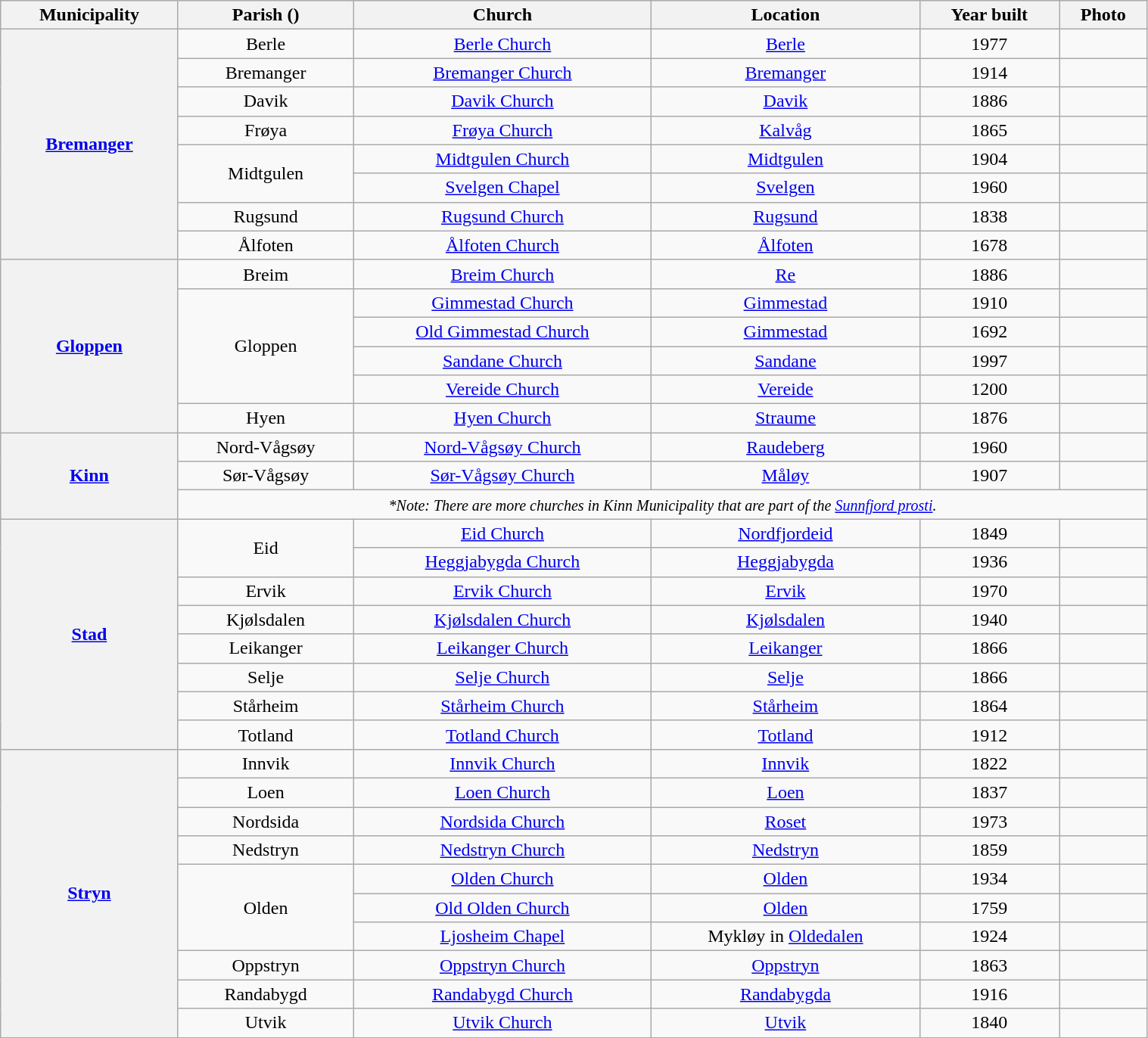<table class="wikitable" style="text-align: center; width: 80%;">
<tr>
<th>Municipality</th>
<th>Parish ()</th>
<th>Church</th>
<th>Location</th>
<th>Year built</th>
<th>Photo</th>
</tr>
<tr>
<th rowspan="8"><a href='#'>Bremanger</a></th>
<td rowspan="1">Berle</td>
<td><a href='#'>Berle Church</a></td>
<td><a href='#'>Berle</a></td>
<td>1977</td>
<td></td>
</tr>
<tr>
<td rowspan="1">Bremanger</td>
<td><a href='#'>Bremanger Church</a></td>
<td><a href='#'>Bremanger</a></td>
<td>1914</td>
<td></td>
</tr>
<tr>
<td rowspan="1">Davik</td>
<td><a href='#'>Davik Church</a></td>
<td><a href='#'>Davik</a></td>
<td>1886</td>
<td></td>
</tr>
<tr>
<td rowspan="1">Frøya</td>
<td><a href='#'>Frøya Church</a></td>
<td><a href='#'>Kalvåg</a></td>
<td>1865</td>
<td></td>
</tr>
<tr>
<td rowspan="2">Midtgulen</td>
<td><a href='#'>Midtgulen Church</a></td>
<td><a href='#'>Midtgulen</a></td>
<td>1904</td>
<td></td>
</tr>
<tr>
<td><a href='#'>Svelgen Chapel</a></td>
<td><a href='#'>Svelgen</a></td>
<td>1960</td>
<td></td>
</tr>
<tr>
<td rowspan="1">Rugsund</td>
<td><a href='#'>Rugsund Church</a></td>
<td><a href='#'>Rugsund</a></td>
<td>1838</td>
<td></td>
</tr>
<tr>
<td rowspan="1">Ålfoten</td>
<td><a href='#'>Ålfoten Church</a></td>
<td><a href='#'>Ålfoten</a></td>
<td>1678</td>
<td></td>
</tr>
<tr>
<th rowspan="6"><a href='#'>Gloppen</a></th>
<td rowspan="1">Breim</td>
<td><a href='#'>Breim Church</a></td>
<td><a href='#'>Re</a></td>
<td>1886</td>
<td></td>
</tr>
<tr>
<td rowspan="4">Gloppen</td>
<td><a href='#'>Gimmestad Church</a></td>
<td><a href='#'>Gimmestad</a></td>
<td>1910</td>
<td></td>
</tr>
<tr>
<td><a href='#'>Old Gimmestad Church</a></td>
<td><a href='#'>Gimmestad</a></td>
<td>1692</td>
<td></td>
</tr>
<tr>
<td><a href='#'>Sandane Church</a></td>
<td><a href='#'>Sandane</a></td>
<td>1997</td>
<td></td>
</tr>
<tr>
<td><a href='#'>Vereide Church</a></td>
<td><a href='#'>Vereide</a></td>
<td>1200</td>
<td></td>
</tr>
<tr>
<td rowspan="1">Hyen</td>
<td><a href='#'>Hyen Church</a></td>
<td><a href='#'>Straume</a></td>
<td>1876</td>
<td></td>
</tr>
<tr>
<th rowspan="3"><a href='#'>Kinn</a></th>
<td>Nord-Vågsøy</td>
<td><a href='#'>Nord-Vågsøy Church</a></td>
<td><a href='#'>Raudeberg</a></td>
<td>1960</td>
<td></td>
</tr>
<tr>
<td>Sør-Vågsøy</td>
<td><a href='#'>Sør-Vågsøy Church</a></td>
<td><a href='#'>Måløy</a></td>
<td>1907</td>
<td></td>
</tr>
<tr>
<td colspan="5"><small><em>*Note: There are more churches in Kinn Municipality that are part of the <a href='#'>Sunnfjord prosti</a>.</em></small></td>
</tr>
<tr>
<th rowspan="8"><a href='#'>Stad</a></th>
<td rowspan="2">Eid</td>
<td><a href='#'>Eid Church</a></td>
<td><a href='#'>Nordfjordeid</a></td>
<td>1849</td>
<td></td>
</tr>
<tr>
<td><a href='#'>Heggjabygda Church</a></td>
<td><a href='#'>Heggjabygda</a></td>
<td>1936</td>
<td></td>
</tr>
<tr>
<td rowspan="1">Ervik</td>
<td><a href='#'>Ervik Church</a></td>
<td><a href='#'>Ervik</a></td>
<td>1970</td>
<td></td>
</tr>
<tr>
<td rowspan="1">Kjølsdalen</td>
<td><a href='#'>Kjølsdalen Church</a></td>
<td><a href='#'>Kjølsdalen</a></td>
<td>1940</td>
<td></td>
</tr>
<tr>
<td rowspan="1">Leikanger</td>
<td><a href='#'>Leikanger Church</a></td>
<td><a href='#'>Leikanger</a></td>
<td>1866</td>
<td></td>
</tr>
<tr>
<td rowspan="1">Selje</td>
<td><a href='#'>Selje Church</a></td>
<td><a href='#'>Selje</a></td>
<td>1866</td>
<td></td>
</tr>
<tr>
<td rowspan="1">Stårheim</td>
<td><a href='#'>Stårheim Church</a></td>
<td><a href='#'>Stårheim</a></td>
<td>1864</td>
<td></td>
</tr>
<tr>
<td rowspan="1">Totland</td>
<td><a href='#'>Totland Church</a></td>
<td><a href='#'>Totland</a></td>
<td>1912</td>
<td></td>
</tr>
<tr>
<th rowspan="10"><a href='#'>Stryn</a></th>
<td rowspan="1">Innvik</td>
<td><a href='#'>Innvik Church</a></td>
<td><a href='#'>Innvik</a></td>
<td>1822</td>
<td></td>
</tr>
<tr>
<td rowspan="1">Loen</td>
<td><a href='#'>Loen Church</a></td>
<td><a href='#'>Loen</a></td>
<td>1837</td>
<td></td>
</tr>
<tr>
<td rowspan="1">Nordsida</td>
<td><a href='#'>Nordsida Church</a></td>
<td><a href='#'>Roset</a></td>
<td>1973</td>
<td></td>
</tr>
<tr>
<td rowspan="1">Nedstryn</td>
<td><a href='#'>Nedstryn Church</a></td>
<td><a href='#'>Nedstryn</a></td>
<td>1859</td>
<td></td>
</tr>
<tr>
<td rowspan="3">Olden</td>
<td><a href='#'>Olden Church</a></td>
<td><a href='#'>Olden</a></td>
<td>1934</td>
<td></td>
</tr>
<tr>
<td><a href='#'>Old Olden Church</a></td>
<td><a href='#'>Olden</a></td>
<td>1759</td>
<td></td>
</tr>
<tr>
<td><a href='#'>Ljosheim Chapel</a></td>
<td>Mykløy in <a href='#'>Oldedalen</a></td>
<td>1924</td>
<td></td>
</tr>
<tr>
<td rowspan="1">Oppstryn</td>
<td><a href='#'>Oppstryn Church</a></td>
<td><a href='#'>Oppstryn</a></td>
<td>1863</td>
<td></td>
</tr>
<tr>
<td rowspan="1">Randabygd</td>
<td><a href='#'>Randabygd Church</a></td>
<td><a href='#'>Randabygda</a></td>
<td>1916</td>
<td></td>
</tr>
<tr>
<td rowspan="1">Utvik</td>
<td><a href='#'>Utvik Church</a></td>
<td><a href='#'>Utvik</a></td>
<td>1840</td>
<td></td>
</tr>
</table>
